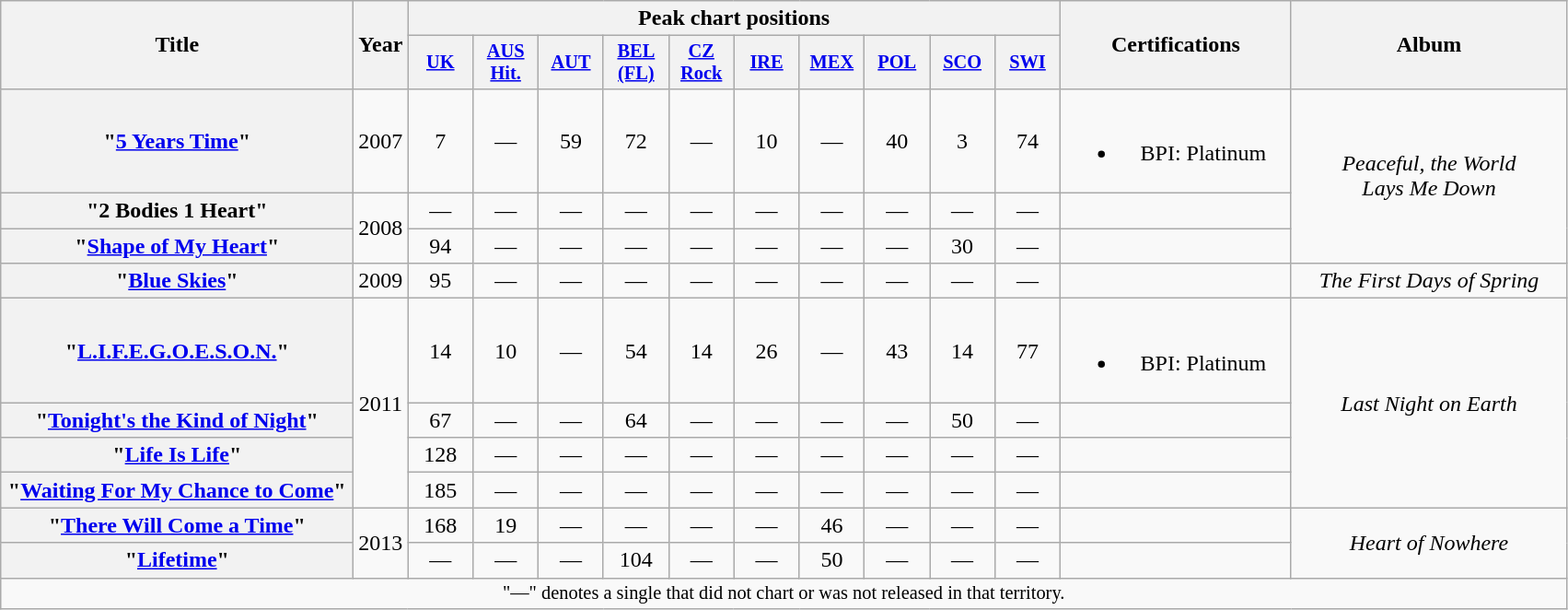<table class="wikitable plainrowheaders" style="text-align:center">
<tr>
<th scope="col" rowspan="2" style="width:15.5em;">Title</th>
<th scope="col" rowspan="2">Year</th>
<th scope="col" colspan="10">Peak chart positions</th>
<th scope="col" rowspan="2" style="width:10em;">Certifications</th>
<th scope="col" rowspan="2" style="width:12em;">Album</th>
</tr>
<tr>
<th scope="col" style="width:3em;font-size:85%;"><a href='#'>UK</a><br></th>
<th scope="col" style="width:3em;font-size:85%;"><a href='#'>AUS<br>Hit.</a><br></th>
<th scope="col" style="width:3em;font-size:85%;"><a href='#'>AUT</a><br></th>
<th scope="col" style="width:3em;font-size:85%;"><a href='#'>BEL (FL)</a><br></th>
<th scope="col" style="width:3em;font-size:85%;"><a href='#'>CZ<br>Rock</a><br></th>
<th scope="col" style="width:3em;font-size:85%;"><a href='#'>IRE</a><br></th>
<th scope="col" style="width:3em;font-size:85%;"><a href='#'>MEX</a><br></th>
<th scope="col" style="width:3em;font-size:85%;"><a href='#'>POL</a><br></th>
<th scope="col" style="width:3em;font-size:85%;"><a href='#'>SCO</a><br></th>
<th scope="col" style="width:3em;font-size:85%;"><a href='#'>SWI</a><br></th>
</tr>
<tr>
<th scope="row">"<a href='#'>5 Years Time</a>"</th>
<td>2007</td>
<td>7</td>
<td>—</td>
<td>59</td>
<td>72</td>
<td>—</td>
<td>10</td>
<td>—</td>
<td>40</td>
<td>3</td>
<td>74</td>
<td><br><ul><li>BPI: Platinum</li></ul></td>
<td rowspan="3"><em>Peaceful, the World<br>Lays Me Down</em></td>
</tr>
<tr>
<th scope="row">"2 Bodies 1 Heart"</th>
<td rowspan="2">2008</td>
<td>—</td>
<td>—</td>
<td>—</td>
<td>—</td>
<td>—</td>
<td>—</td>
<td>—</td>
<td>—</td>
<td>—</td>
<td>—</td>
<td></td>
</tr>
<tr>
<th scope="row">"<a href='#'>Shape of My Heart</a>"</th>
<td>94</td>
<td>—</td>
<td>—</td>
<td>—</td>
<td>—</td>
<td>—</td>
<td>—</td>
<td>—</td>
<td>30</td>
<td>—</td>
<td></td>
</tr>
<tr>
<th scope="row">"<a href='#'>Blue Skies</a>"</th>
<td>2009</td>
<td>95</td>
<td>—</td>
<td>—</td>
<td>—</td>
<td>—</td>
<td>—</td>
<td>—</td>
<td>—</td>
<td>—</td>
<td>—</td>
<td></td>
<td><em>The First Days of Spring</em></td>
</tr>
<tr>
<th scope="row">"<a href='#'>L.I.F.E.G.O.E.S.O.N.</a>"</th>
<td rowspan="4">2011</td>
<td>14</td>
<td>10</td>
<td>—</td>
<td>54</td>
<td>14</td>
<td>26</td>
<td>—</td>
<td>43</td>
<td>14</td>
<td>77</td>
<td><br><ul><li>BPI: Platinum</li></ul></td>
<td rowspan="4"><em>Last Night on Earth</em></td>
</tr>
<tr>
<th scope="row">"<a href='#'>Tonight's the Kind of Night</a>"</th>
<td>67</td>
<td>—</td>
<td>—</td>
<td>64</td>
<td>—</td>
<td>—</td>
<td>—</td>
<td>—</td>
<td>50</td>
<td>—</td>
<td></td>
</tr>
<tr>
<th scope="row">"<a href='#'>Life Is Life</a>"</th>
<td>128</td>
<td>—</td>
<td>—</td>
<td>—</td>
<td>—</td>
<td>—</td>
<td>—</td>
<td>—</td>
<td>—</td>
<td>—</td>
<td></td>
</tr>
<tr>
<th scope="row">"<a href='#'>Waiting For My Chance to Come</a>"</th>
<td>185</td>
<td>—</td>
<td>—</td>
<td>—</td>
<td>—</td>
<td>—</td>
<td>—</td>
<td>—</td>
<td>—</td>
<td>—</td>
<td></td>
</tr>
<tr>
<th scope="row">"<a href='#'>There Will Come a Time</a>"</th>
<td rowspan="2">2013</td>
<td>168</td>
<td>19</td>
<td>—</td>
<td>—</td>
<td>—</td>
<td>—</td>
<td>46</td>
<td>—</td>
<td>—</td>
<td>—</td>
<td></td>
<td rowspan="2"><em>Heart of Nowhere</em></td>
</tr>
<tr>
<th scope="row">"<a href='#'>Lifetime</a>"</th>
<td>—</td>
<td>—</td>
<td>—</td>
<td>104</td>
<td>—</td>
<td>—</td>
<td>50</td>
<td>—</td>
<td>—</td>
<td>—</td>
<td></td>
</tr>
<tr>
<td colspan="16" style="font-size:85%">"—" denotes a single that did not chart or was not released in that territory.</td>
</tr>
</table>
